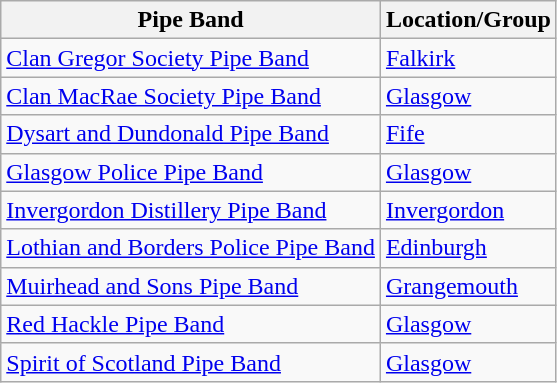<table class="wikitable sortable">
<tr>
<th>Pipe Band</th>
<th>Location/Group</th>
</tr>
<tr>
<td><a href='#'>Clan Gregor Society Pipe Band</a></td>
<td><a href='#'>Falkirk</a></td>
</tr>
<tr>
<td><a href='#'>Clan MacRae Society Pipe Band</a></td>
<td><a href='#'>Glasgow</a></td>
</tr>
<tr>
<td><a href='#'>Dysart and Dundonald Pipe Band</a></td>
<td><a href='#'>Fife</a></td>
</tr>
<tr>
<td><a href='#'>Glasgow Police Pipe Band</a></td>
<td><a href='#'>Glasgow</a></td>
</tr>
<tr>
<td><a href='#'>Invergordon Distillery Pipe Band</a></td>
<td><a href='#'>Invergordon</a></td>
</tr>
<tr>
<td><a href='#'>Lothian and Borders Police Pipe Band</a></td>
<td><a href='#'>Edinburgh</a></td>
</tr>
<tr>
<td><a href='#'>Muirhead and Sons Pipe Band</a></td>
<td><a href='#'>Grangemouth</a></td>
</tr>
<tr>
<td><a href='#'>Red Hackle Pipe Band</a></td>
<td><a href='#'>Glasgow</a></td>
</tr>
<tr>
<td><a href='#'>Spirit of Scotland Pipe Band</a></td>
<td><a href='#'>Glasgow</a></td>
</tr>
</table>
